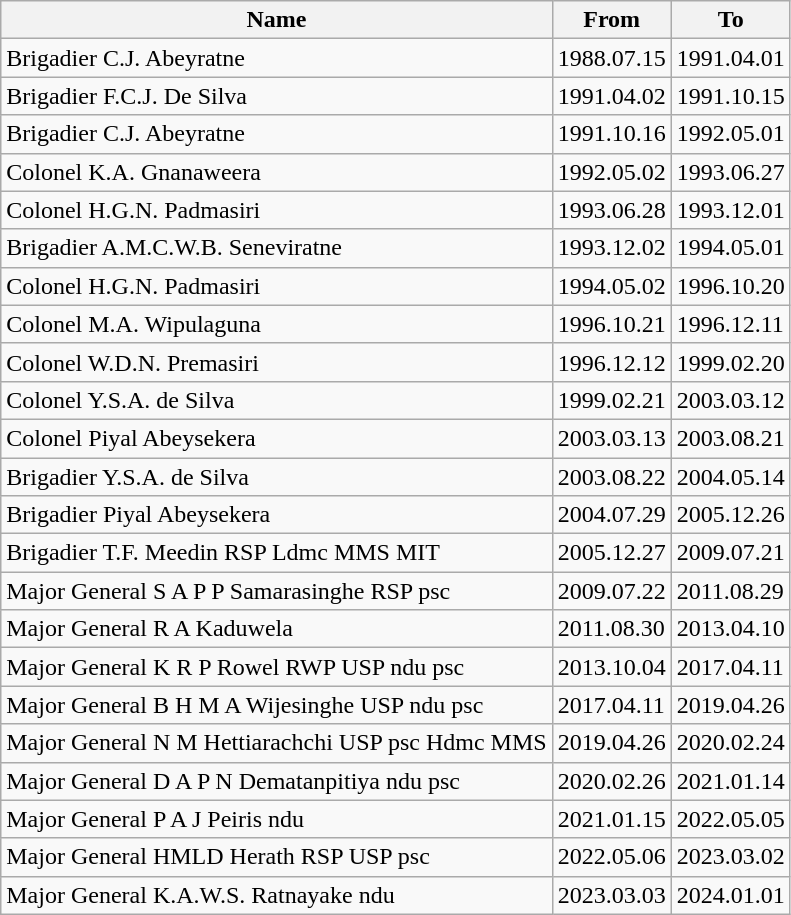<table class="wikitable">
<tr>
<th>Name</th>
<th>From</th>
<th>To</th>
</tr>
<tr>
<td>Brigadier C.J. Abeyratne</td>
<td>1988.07.15</td>
<td>1991.04.01</td>
</tr>
<tr>
<td>Brigadier F.C.J. De Silva</td>
<td>1991.04.02</td>
<td>1991.10.15</td>
</tr>
<tr>
<td>Brigadier C.J. Abeyratne</td>
<td>1991.10.16</td>
<td>1992.05.01</td>
</tr>
<tr>
<td>Colonel K.A. Gnanaweera</td>
<td>1992.05.02</td>
<td>1993.06.27</td>
</tr>
<tr>
<td>Colonel H.G.N. Padmasiri</td>
<td>1993.06.28</td>
<td>1993.12.01</td>
</tr>
<tr>
<td>Brigadier A.M.C.W.B. Seneviratne</td>
<td>1993.12.02</td>
<td>1994.05.01</td>
</tr>
<tr>
<td>Colonel H.G.N. Padmasiri</td>
<td>1994.05.02</td>
<td>1996.10.20</td>
</tr>
<tr>
<td>Colonel M.A. Wipulaguna</td>
<td>1996.10.21</td>
<td>1996.12.11</td>
</tr>
<tr>
<td>Colonel W.D.N. Premasiri</td>
<td>1996.12.12</td>
<td>1999.02.20</td>
</tr>
<tr>
<td>Colonel Y.S.A. de Silva</td>
<td>1999.02.21</td>
<td>2003.03.12</td>
</tr>
<tr>
<td>Colonel Piyal Abeysekera</td>
<td>2003.03.13</td>
<td>2003.08.21</td>
</tr>
<tr>
<td>Brigadier Y.S.A. de Silva</td>
<td>2003.08.22</td>
<td>2004.05.14</td>
</tr>
<tr>
<td>Brigadier Piyal Abeysekera</td>
<td>2004.07.29</td>
<td>2005.12.26</td>
</tr>
<tr>
<td>Brigadier T.F. Meedin RSP Ldmc MMS MIT</td>
<td>2005.12.27</td>
<td>2009.07.21</td>
</tr>
<tr>
<td>Major General S A P P Samarasinghe RSP psc</td>
<td>2009.07.22</td>
<td>2011.08.29</td>
</tr>
<tr>
<td>Major General R A Kaduwela</td>
<td>2011.08.30</td>
<td>2013.04.10</td>
</tr>
<tr>
<td>Major General K R P Rowel RWP USP ndu psc</td>
<td>2013.10.04</td>
<td>2017.04.11</td>
</tr>
<tr>
<td>Major General B H M A Wijesinghe USP ndu psc</td>
<td>2017.04.11</td>
<td>2019.04.26</td>
</tr>
<tr>
<td>Major General N M Hettiarachchi USP psc Hdmc MMS</td>
<td>2019.04.26</td>
<td>2020.02.24</td>
</tr>
<tr>
<td>Major General D A P N Dematanpitiya ndu psc</td>
<td>2020.02.26</td>
<td>2021.01.14</td>
</tr>
<tr>
<td>Major General P A J Peiris ndu</td>
<td>2021.01.15</td>
<td>2022.05.05</td>
</tr>
<tr>
<td>Major General HMLD Herath RSP USP psc</td>
<td>2022.05.06</td>
<td>2023.03.02</td>
</tr>
<tr>
<td>Major General K.A.W.S. Ratnayake ndu</td>
<td>2023.03.03</td>
<td>2024.01.01</td>
</tr>
</table>
